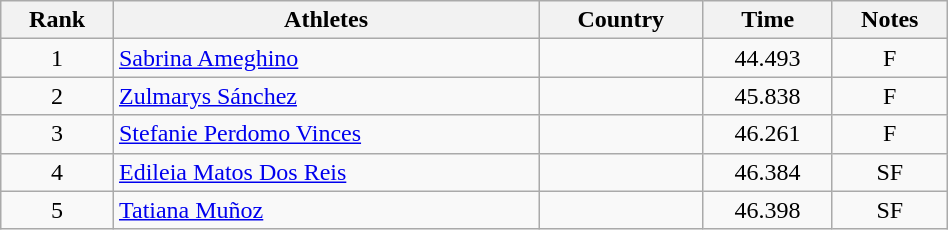<table class="wikitable" width=50% style="text-align:center">
<tr>
<th>Rank</th>
<th>Athletes</th>
<th>Country</th>
<th>Time</th>
<th>Notes</th>
</tr>
<tr>
<td>1</td>
<td align=left><a href='#'>Sabrina Ameghino</a></td>
<td align=left></td>
<td>44.493</td>
<td>F</td>
</tr>
<tr>
<td>2</td>
<td align=left><a href='#'>Zulmarys Sánchez</a></td>
<td align=left></td>
<td>45.838</td>
<td>F</td>
</tr>
<tr>
<td>3</td>
<td align=left><a href='#'>Stefanie Perdomo Vinces</a></td>
<td align=left></td>
<td>46.261</td>
<td>F</td>
</tr>
<tr>
<td>4</td>
<td align=left><a href='#'>Edileia Matos Dos Reis</a></td>
<td align=left></td>
<td>46.384</td>
<td>SF</td>
</tr>
<tr>
<td>5</td>
<td align=left><a href='#'>Tatiana Muñoz</a></td>
<td align=left></td>
<td>46.398</td>
<td>SF</td>
</tr>
</table>
